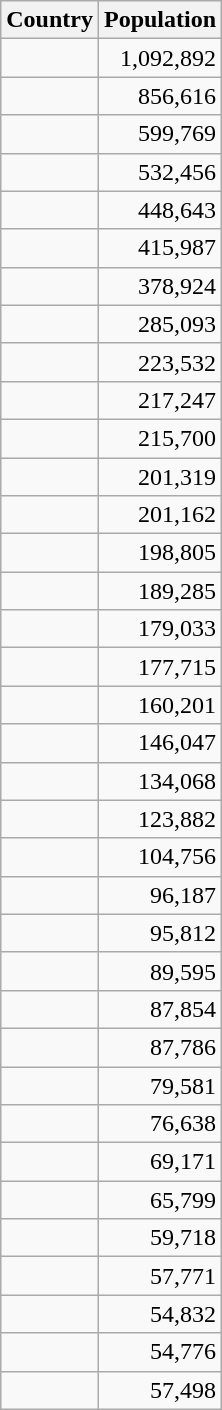<table class="wikitable sortable">
<tr>
<th>Country</th>
<th>Population</th>
</tr>
<tr>
<td></td>
<td align = "right">1,092,892</td>
</tr>
<tr>
<td></td>
<td align="right">856,616</td>
</tr>
<tr>
<td></td>
<td align="right">599,769</td>
</tr>
<tr>
<td></td>
<td align="right">532,456</td>
</tr>
<tr>
<td></td>
<td align="right">448,643</td>
</tr>
<tr>
<td></td>
<td align="right">415,987</td>
</tr>
<tr>
<td></td>
<td align="right">378,924</td>
</tr>
<tr>
<td></td>
<td align="right">285,093</td>
</tr>
<tr>
<td></td>
<td align="right">223,532</td>
</tr>
<tr>
<td></td>
<td align="right">217,247</td>
</tr>
<tr>
<td></td>
<td align="right">215,700</td>
</tr>
<tr>
<td></td>
<td align="right">201,319</td>
</tr>
<tr>
<td></td>
<td align="right">201,162</td>
</tr>
<tr>
<td></td>
<td align="right">198,805</td>
</tr>
<tr>
<td></td>
<td align="right">189,285</td>
</tr>
<tr>
<td></td>
<td align="right">179,033</td>
</tr>
<tr>
<td></td>
<td align="right">177,715</td>
</tr>
<tr>
<td></td>
<td align="right">160,201</td>
</tr>
<tr>
<td></td>
<td align="right">146,047</td>
</tr>
<tr>
<td></td>
<td align="right">134,068</td>
</tr>
<tr>
<td></td>
<td align="right">123,882</td>
</tr>
<tr>
<td></td>
<td align="right">104,756</td>
</tr>
<tr>
<td></td>
<td align="right">96,187</td>
</tr>
<tr>
<td></td>
<td align="right">95,812</td>
</tr>
<tr>
<td></td>
<td align = "right">89,595</td>
</tr>
<tr>
<td></td>
<td align = "right">87,854</td>
</tr>
<tr>
<td></td>
<td align = "right">87,786</td>
</tr>
<tr>
<td></td>
<td align = "right">79,581</td>
</tr>
<tr>
<td></td>
<td align = "right">76,638</td>
</tr>
<tr>
<td></td>
<td align = "right">69,171</td>
</tr>
<tr>
<td></td>
<td align = "right">65,799</td>
</tr>
<tr>
<td></td>
<td align = "right">59,718</td>
</tr>
<tr>
<td></td>
<td align = "right">57,771</td>
</tr>
<tr>
<td></td>
<td align="right">54,832</td>
</tr>
<tr>
<td></td>
<td align="right">54,776</td>
</tr>
<tr>
<td></td>
<td align = "right">57,498</td>
</tr>
</table>
